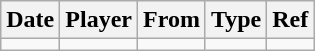<table class="wikitable">
<tr>
<th><strong>Date</strong></th>
<th><strong>Player</strong></th>
<th><strong>From</strong></th>
<th><strong>Type</strong></th>
<th><strong>Ref</strong></th>
</tr>
<tr>
<td></td>
<td></td>
<td></td>
<td></td>
<td></td>
</tr>
</table>
